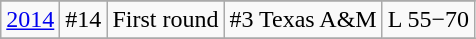<table class="wikitable" style="text-align:center">
<tr>
</tr>
<tr>
<td rowspan=1><a href='#'>2014</a></td>
<td>#14</td>
<td>First round</td>
<td>#3 Texas A&M</td>
<td>L 55−70</td>
</tr>
<tr style="text-align:center;">
</tr>
</table>
